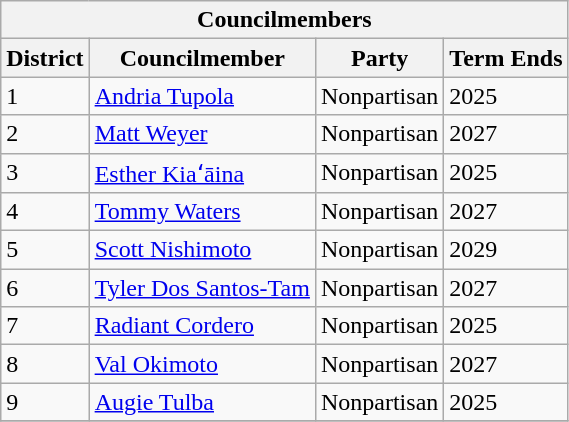<table class="wikitable sortable">
<tr>
<th colspan="4">Councilmembers</th>
</tr>
<tr>
<th>District</th>
<th>Councilmember</th>
<th>Party</th>
<th>Term Ends</th>
</tr>
<tr>
<td>1</td>
<td><a href='#'>Andria Tupola</a></td>
<td>Nonpartisan</td>
<td>2025</td>
</tr>
<tr>
<td>2</td>
<td><a href='#'>Matt Weyer</a></td>
<td>Nonpartisan</td>
<td>2027</td>
</tr>
<tr>
<td>3</td>
<td><a href='#'>Esther Kiaʻāina</a></td>
<td>Nonpartisan</td>
<td>2025</td>
</tr>
<tr>
<td>4</td>
<td><a href='#'>Tommy Waters</a></td>
<td>Nonpartisan</td>
<td>2027</td>
</tr>
<tr>
<td>5</td>
<td><a href='#'>Scott Nishimoto</a></td>
<td>Nonpartisan</td>
<td>2029</td>
</tr>
<tr>
<td>6</td>
<td><a href='#'>Tyler Dos Santos-Tam</a></td>
<td>Nonpartisan</td>
<td>2027</td>
</tr>
<tr>
<td>7</td>
<td><a href='#'>Radiant Cordero</a></td>
<td>Nonpartisan</td>
<td>2025</td>
</tr>
<tr>
<td>8</td>
<td><a href='#'>Val Okimoto</a></td>
<td>Nonpartisan</td>
<td>2027</td>
</tr>
<tr>
<td>9</td>
<td><a href='#'>Augie Tulba</a></td>
<td>Nonpartisan</td>
<td>2025</td>
</tr>
<tr>
</tr>
</table>
